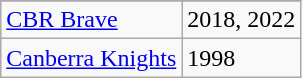<table class="wikitable">
<tr ! Team !! Championship years>
</tr>
<tr>
<td><a href='#'>CBR Brave</a></td>
<td>2018, 2022</td>
</tr>
<tr>
<td><a href='#'>Canberra Knights</a></td>
<td>1998</td>
</tr>
</table>
